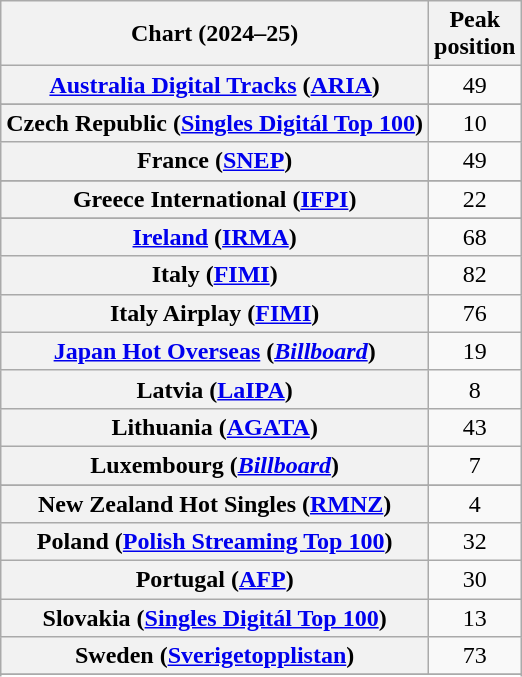<table class="wikitable sortable plainrowheaders" style="text-align:center">
<tr>
<th scope="col">Chart (2024–25)</th>
<th scope="col">Peak<br>position</th>
</tr>
<tr>
<th scope="row"><a href='#'>Australia Digital Tracks</a> (<a href='#'>ARIA</a>)</th>
<td>49</td>
</tr>
<tr>
</tr>
<tr>
</tr>
<tr>
</tr>
<tr>
</tr>
<tr>
</tr>
<tr>
<th scope="row">Czech Republic (<a href='#'>Singles Digitál Top 100</a>)</th>
<td>10</td>
</tr>
<tr>
<th scope="row">France (<a href='#'>SNEP</a>)</th>
<td>49</td>
</tr>
<tr>
</tr>
<tr>
</tr>
<tr>
</tr>
<tr>
<th scope="row">Greece International (<a href='#'>IFPI</a>)</th>
<td>22</td>
</tr>
<tr>
</tr>
<tr>
<th scope="row"><a href='#'>Ireland</a> (<a href='#'>IRMA</a>)</th>
<td>68</td>
</tr>
<tr>
<th scope="row">Italy (<a href='#'>FIMI</a>)</th>
<td>82</td>
</tr>
<tr>
<th scope="row">Italy Airplay (<a href='#'>FIMI</a>)</th>
<td>76</td>
</tr>
<tr>
<th scope="row"><a href='#'>Japan Hot Overseas</a> (<em><a href='#'>Billboard</a></em>)</th>
<td>19</td>
</tr>
<tr>
<th scope="row">Latvia (<a href='#'>LaIPA</a>)</th>
<td>8</td>
</tr>
<tr>
<th scope="row">Lithuania (<a href='#'>AGATA</a>)</th>
<td>43</td>
</tr>
<tr>
<th scope="row">Luxembourg (<em><a href='#'>Billboard</a></em>)</th>
<td>7</td>
</tr>
<tr>
</tr>
<tr>
<th scope="row">New Zealand Hot Singles (<a href='#'>RMNZ</a>)</th>
<td>4</td>
</tr>
<tr>
<th scope="row">Poland (<a href='#'>Polish Streaming Top 100</a>)</th>
<td>32</td>
</tr>
<tr>
<th scope="row">Portugal (<a href='#'>AFP</a>)</th>
<td>30</td>
</tr>
<tr>
<th scope="row">Slovakia (<a href='#'>Singles Digitál Top 100</a>)</th>
<td>13</td>
</tr>
<tr>
<th scope="row">Sweden (<a href='#'>Sverigetopplistan</a>)</th>
<td>73</td>
</tr>
<tr>
</tr>
<tr>
</tr>
<tr>
</tr>
<tr>
</tr>
<tr>
</tr>
</table>
